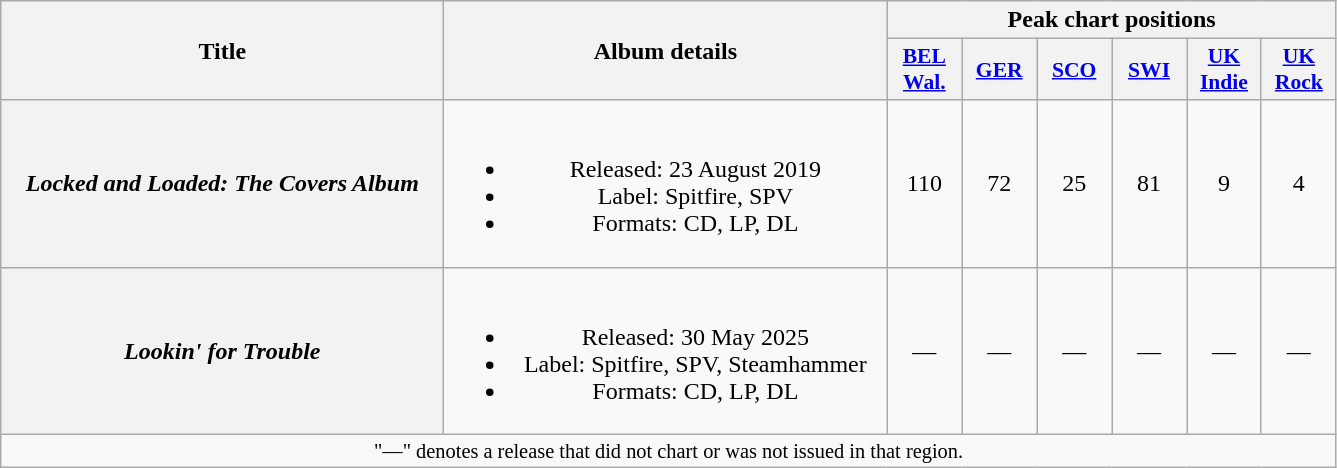<table class="wikitable plainrowheaders" style="text-align:center;">
<tr>
<th scope="col" rowspan="2" style="width:18em;">Title</th>
<th scope="col" rowspan="2" style="width:18em;">Album details</th>
<th scope="col" colspan="6">Peak chart positions</th>
</tr>
<tr>
<th scope="col" style="width:3em;font-size:90%;"><a href='#'>BEL<br>Wal.</a><br></th>
<th scope="col" style="width:3em;font-size:90%;"><a href='#'>GER</a><br></th>
<th scope="col" style="width:3em;font-size:90%;"><a href='#'>SCO</a><br></th>
<th scope="col" style="width:3em;font-size:90%;"><a href='#'>SWI</a><br></th>
<th scope="col" style="width:3em;font-size:90%;"><a href='#'>UK<br>Indie</a><br></th>
<th scope="col" style="width:3em;font-size:90%;"><a href='#'>UK<br>Rock</a><br></th>
</tr>
<tr>
<th scope="row"><em>Locked and Loaded: The Covers Album</em></th>
<td><br><ul><li>Released: 23 August 2019</li><li>Label: Spitfire, SPV</li><li>Formats: CD, LP, DL</li></ul></td>
<td>110</td>
<td>72</td>
<td>25</td>
<td>81</td>
<td>9</td>
<td>4</td>
</tr>
<tr>
<th scope="row"><em>Lookin' for Trouble</em></th>
<td><br><ul><li>Released: 30 May 2025</li><li>Label: Spitfire, SPV, Steamhammer</li><li>Formats: CD, LP, DL</li></ul></td>
<td>—</td>
<td>—</td>
<td>—</td>
<td>—</td>
<td>—</td>
<td>—</td>
</tr>
<tr>
<td colspan="8" style="font-size: 85%">"—" denotes a release that did not chart or was not issued in that region.</td>
</tr>
</table>
